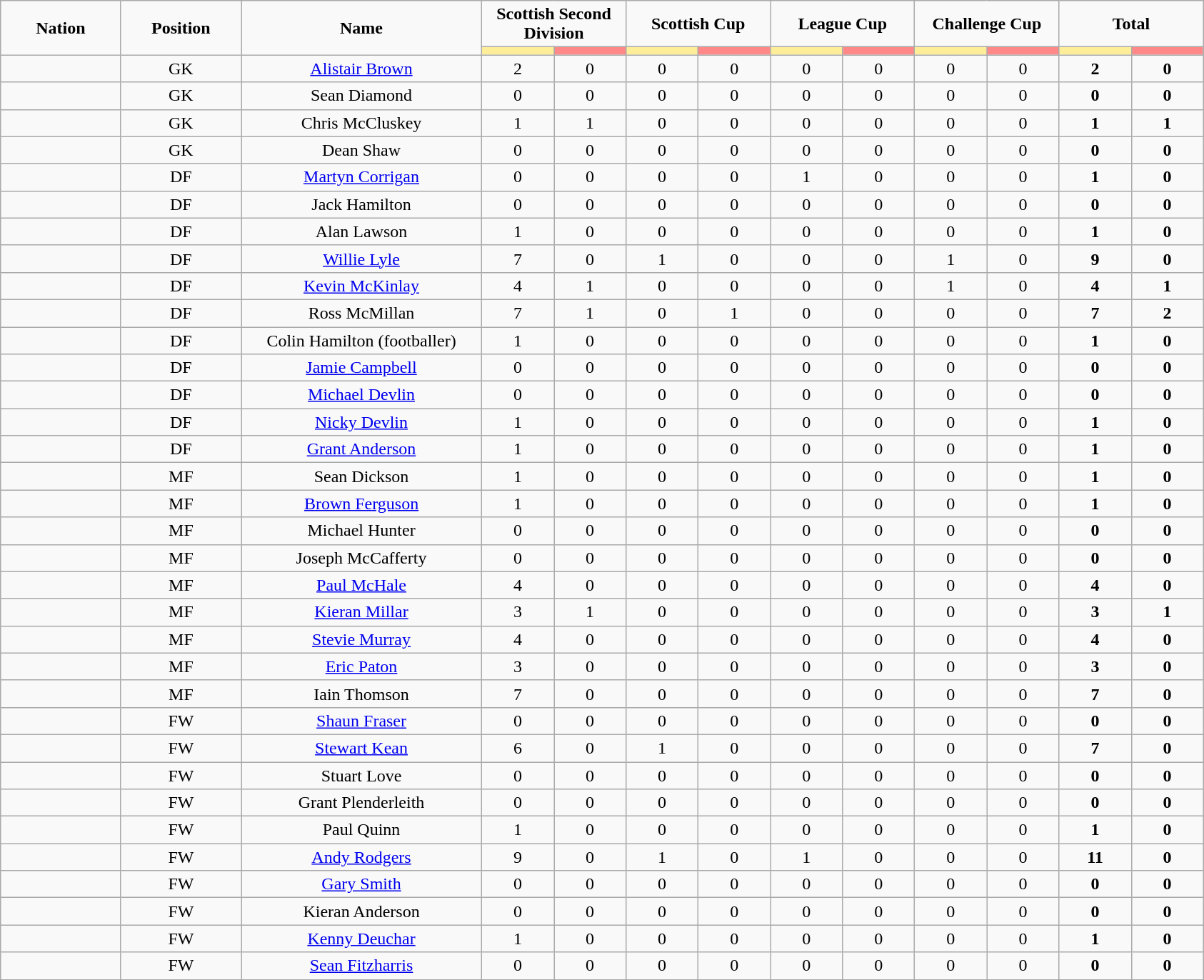<table class="wikitable" style="font-size: 100%; text-align: center;">
<tr>
<td rowspan="2" width="10%" align="center"><strong>Nation</strong></td>
<td rowspan="2" width="10%" align="center"><strong>Position</strong></td>
<td rowspan="2" width="20%" align="center"><strong>Name</strong></td>
<td colspan="2" align="center"><strong>Scottish Second Division</strong></td>
<td colspan="2" align="center"><strong>Scottish Cup</strong></td>
<td colspan="2" align="center"><strong>League Cup</strong></td>
<td colspan="2" align="center"><strong>Challenge Cup</strong></td>
<td colspan="2" align="center"><strong>Total </strong></td>
</tr>
<tr>
<th width=60 style="background: #FFEE99"></th>
<th width=60 style="background: #FF8888"></th>
<th width=60 style="background: #FFEE99"></th>
<th width=60 style="background: #FF8888"></th>
<th width=60 style="background: #FFEE99"></th>
<th width=60 style="background: #FF8888"></th>
<th width=60 style="background: #FFEE99"></th>
<th width=60 style="background: #FF8888"></th>
<th width=60 style="background: #FFEE99"></th>
<th width=60 style="background: #FF8888"></th>
</tr>
<tr>
<td></td>
<td>GK</td>
<td><a href='#'>Alistair Brown</a></td>
<td>2</td>
<td>0</td>
<td>0</td>
<td>0</td>
<td>0</td>
<td>0</td>
<td>0</td>
<td>0</td>
<td><strong>2</strong></td>
<td><strong>0</strong></td>
</tr>
<tr>
<td></td>
<td>GK</td>
<td>Sean Diamond</td>
<td>0</td>
<td>0</td>
<td>0</td>
<td>0</td>
<td>0</td>
<td>0</td>
<td>0</td>
<td>0</td>
<td><strong>0</strong></td>
<td><strong>0</strong></td>
</tr>
<tr>
<td></td>
<td>GK</td>
<td>Chris McCluskey</td>
<td>1</td>
<td>1</td>
<td>0</td>
<td>0</td>
<td>0</td>
<td>0</td>
<td>0</td>
<td>0</td>
<td><strong>1</strong></td>
<td><strong>1</strong></td>
</tr>
<tr>
<td></td>
<td>GK</td>
<td>Dean Shaw</td>
<td>0</td>
<td>0</td>
<td>0</td>
<td>0</td>
<td>0</td>
<td>0</td>
<td>0</td>
<td>0</td>
<td><strong>0</strong></td>
<td><strong>0</strong></td>
</tr>
<tr>
<td></td>
<td>DF</td>
<td><a href='#'>Martyn Corrigan</a></td>
<td>0</td>
<td>0</td>
<td>0</td>
<td>0</td>
<td>1</td>
<td>0</td>
<td>0</td>
<td>0</td>
<td><strong>1</strong></td>
<td><strong>0</strong></td>
</tr>
<tr>
<td></td>
<td>DF</td>
<td>Jack Hamilton</td>
<td>0</td>
<td>0</td>
<td>0</td>
<td>0</td>
<td>0</td>
<td>0</td>
<td>0</td>
<td>0</td>
<td><strong>0</strong></td>
<td><strong>0</strong></td>
</tr>
<tr>
<td></td>
<td>DF</td>
<td>Alan Lawson</td>
<td>1</td>
<td>0</td>
<td>0</td>
<td>0</td>
<td>0</td>
<td>0</td>
<td>0</td>
<td>0</td>
<td><strong>1</strong></td>
<td><strong>0</strong></td>
</tr>
<tr>
<td></td>
<td>DF</td>
<td><a href='#'>Willie Lyle</a></td>
<td>7</td>
<td>0</td>
<td>1</td>
<td>0</td>
<td>0</td>
<td>0</td>
<td>1</td>
<td>0</td>
<td><strong>9</strong></td>
<td><strong>0</strong></td>
</tr>
<tr>
<td></td>
<td>DF</td>
<td><a href='#'>Kevin McKinlay</a></td>
<td>4</td>
<td>1</td>
<td>0</td>
<td>0</td>
<td>0</td>
<td>0</td>
<td>1</td>
<td>0</td>
<td><strong>4</strong></td>
<td><strong>1</strong></td>
</tr>
<tr>
<td></td>
<td>DF</td>
<td>Ross McMillan</td>
<td>7</td>
<td>1</td>
<td>0</td>
<td>1</td>
<td>0</td>
<td>0</td>
<td>0</td>
<td>0</td>
<td><strong>7</strong></td>
<td><strong>2</strong></td>
</tr>
<tr>
<td></td>
<td>DF</td>
<td>Colin Hamilton (footballer)</td>
<td>1</td>
<td>0</td>
<td>0</td>
<td>0</td>
<td>0</td>
<td>0</td>
<td>0</td>
<td>0</td>
<td><strong>1</strong></td>
<td><strong>0</strong></td>
</tr>
<tr>
<td></td>
<td>DF</td>
<td><a href='#'>Jamie Campbell</a></td>
<td>0</td>
<td>0</td>
<td>0</td>
<td>0</td>
<td>0</td>
<td>0</td>
<td>0</td>
<td>0</td>
<td><strong>0</strong></td>
<td><strong>0</strong></td>
</tr>
<tr>
<td></td>
<td>DF</td>
<td><a href='#'>Michael Devlin</a></td>
<td>0</td>
<td>0</td>
<td>0</td>
<td>0</td>
<td>0</td>
<td>0</td>
<td>0</td>
<td>0</td>
<td><strong>0</strong></td>
<td><strong>0</strong></td>
</tr>
<tr>
<td></td>
<td>DF</td>
<td><a href='#'>Nicky Devlin</a></td>
<td>1</td>
<td>0</td>
<td>0</td>
<td>0</td>
<td>0</td>
<td>0</td>
<td>0</td>
<td>0</td>
<td><strong>1</strong></td>
<td><strong>0</strong></td>
</tr>
<tr>
<td></td>
<td>DF</td>
<td><a href='#'>Grant Anderson</a></td>
<td>1</td>
<td>0</td>
<td>0</td>
<td>0</td>
<td>0</td>
<td>0</td>
<td>0</td>
<td>0</td>
<td><strong>1</strong></td>
<td><strong>0</strong></td>
</tr>
<tr>
<td></td>
<td>MF</td>
<td>Sean Dickson</td>
<td>1</td>
<td>0</td>
<td>0</td>
<td>0</td>
<td>0</td>
<td>0</td>
<td>0</td>
<td>0</td>
<td><strong>1</strong></td>
<td><strong>0</strong></td>
</tr>
<tr>
<td></td>
<td>MF</td>
<td><a href='#'>Brown Ferguson</a></td>
<td>1</td>
<td>0</td>
<td>0</td>
<td>0</td>
<td>0</td>
<td>0</td>
<td>0</td>
<td>0</td>
<td><strong>1</strong></td>
<td><strong>0</strong></td>
</tr>
<tr>
<td></td>
<td>MF</td>
<td>Michael Hunter</td>
<td>0</td>
<td>0</td>
<td>0</td>
<td>0</td>
<td>0</td>
<td>0</td>
<td>0</td>
<td>0</td>
<td><strong>0</strong></td>
<td><strong>0</strong></td>
</tr>
<tr>
<td></td>
<td>MF</td>
<td>Joseph McCafferty</td>
<td>0</td>
<td>0</td>
<td>0</td>
<td>0</td>
<td>0</td>
<td>0</td>
<td>0</td>
<td>0</td>
<td><strong>0</strong></td>
<td><strong>0</strong></td>
</tr>
<tr>
<td></td>
<td>MF</td>
<td><a href='#'>Paul McHale</a></td>
<td>4</td>
<td>0</td>
<td>0</td>
<td>0</td>
<td>0</td>
<td>0</td>
<td>0</td>
<td>0</td>
<td><strong>4</strong></td>
<td><strong>0</strong></td>
</tr>
<tr>
<td></td>
<td>MF</td>
<td><a href='#'>Kieran Millar</a></td>
<td>3</td>
<td>1</td>
<td>0</td>
<td>0</td>
<td>0</td>
<td>0</td>
<td>0</td>
<td>0</td>
<td><strong>3</strong></td>
<td><strong>1</strong></td>
</tr>
<tr>
<td></td>
<td>MF</td>
<td><a href='#'>Stevie Murray</a></td>
<td>4</td>
<td>0</td>
<td>0</td>
<td>0</td>
<td>0</td>
<td>0</td>
<td>0</td>
<td>0</td>
<td><strong>4</strong></td>
<td><strong>0</strong></td>
</tr>
<tr>
<td></td>
<td>MF</td>
<td><a href='#'>Eric Paton</a></td>
<td>3</td>
<td>0</td>
<td>0</td>
<td>0</td>
<td>0</td>
<td>0</td>
<td>0</td>
<td>0</td>
<td><strong>3</strong></td>
<td><strong>0</strong></td>
</tr>
<tr>
<td></td>
<td>MF</td>
<td>Iain Thomson</td>
<td>7</td>
<td>0</td>
<td>0</td>
<td>0</td>
<td>0</td>
<td>0</td>
<td>0</td>
<td>0</td>
<td><strong>7</strong></td>
<td><strong>0</strong></td>
</tr>
<tr>
<td></td>
<td>FW</td>
<td><a href='#'>Shaun Fraser</a></td>
<td>0</td>
<td>0</td>
<td>0</td>
<td>0</td>
<td>0</td>
<td>0</td>
<td>0</td>
<td>0</td>
<td><strong>0</strong></td>
<td><strong>0</strong></td>
</tr>
<tr>
<td></td>
<td>FW</td>
<td><a href='#'>Stewart Kean</a></td>
<td>6</td>
<td>0</td>
<td>1</td>
<td>0</td>
<td>0</td>
<td>0</td>
<td>0</td>
<td>0</td>
<td><strong>7</strong></td>
<td><strong>0</strong></td>
</tr>
<tr>
<td></td>
<td>FW</td>
<td>Stuart Love</td>
<td>0</td>
<td>0</td>
<td>0</td>
<td>0</td>
<td>0</td>
<td>0</td>
<td>0</td>
<td>0</td>
<td><strong>0</strong></td>
<td><strong>0</strong></td>
</tr>
<tr>
<td></td>
<td>FW</td>
<td>Grant Plenderleith</td>
<td>0</td>
<td>0</td>
<td>0</td>
<td>0</td>
<td>0</td>
<td>0</td>
<td>0</td>
<td>0</td>
<td><strong>0</strong></td>
<td><strong>0</strong></td>
</tr>
<tr>
<td></td>
<td>FW</td>
<td>Paul Quinn</td>
<td>1</td>
<td>0</td>
<td>0</td>
<td>0</td>
<td>0</td>
<td>0</td>
<td>0</td>
<td>0</td>
<td><strong>1</strong></td>
<td><strong>0</strong></td>
</tr>
<tr>
<td></td>
<td>FW</td>
<td><a href='#'>Andy Rodgers</a></td>
<td>9</td>
<td>0</td>
<td>1</td>
<td>0</td>
<td>1</td>
<td>0</td>
<td>0</td>
<td>0</td>
<td><strong>11</strong></td>
<td><strong>0</strong></td>
</tr>
<tr>
<td></td>
<td>FW</td>
<td><a href='#'>Gary Smith</a></td>
<td>0</td>
<td>0</td>
<td>0</td>
<td>0</td>
<td>0</td>
<td>0</td>
<td>0</td>
<td>0</td>
<td><strong>0</strong></td>
<td><strong>0</strong></td>
</tr>
<tr>
<td></td>
<td>FW</td>
<td>Kieran Anderson</td>
<td>0</td>
<td>0</td>
<td>0</td>
<td>0</td>
<td>0</td>
<td>0</td>
<td>0</td>
<td>0</td>
<td><strong>0</strong></td>
<td><strong>0</strong></td>
</tr>
<tr>
<td></td>
<td>FW</td>
<td><a href='#'>Kenny Deuchar</a></td>
<td>1</td>
<td>0</td>
<td>0</td>
<td>0</td>
<td>0</td>
<td>0</td>
<td>0</td>
<td>0</td>
<td><strong>1</strong></td>
<td><strong>0</strong></td>
</tr>
<tr>
<td></td>
<td>FW</td>
<td><a href='#'>Sean Fitzharris</a></td>
<td>0</td>
<td>0</td>
<td>0</td>
<td>0</td>
<td>0</td>
<td>0</td>
<td>0</td>
<td>0</td>
<td><strong>0</strong></td>
<td><strong>0</strong></td>
</tr>
<tr>
</tr>
</table>
